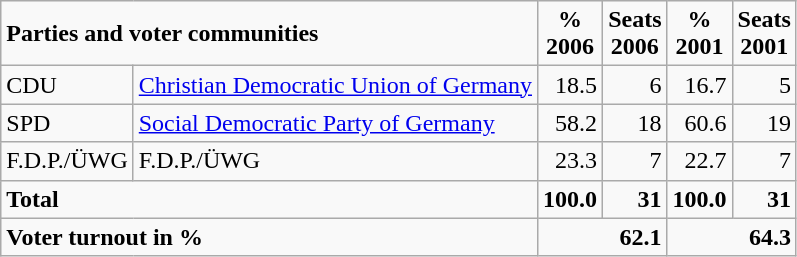<table class="wikitable">
<tr --  class="hintergrundfarbe5">
<td colspan="2"><strong>Parties and voter communities</strong></td>
<td align="center"><strong>%<br>2006</strong></td>
<td align="center"><strong>Seats<br>2006</strong></td>
<td align="center"><strong>%<br>2001</strong></td>
<td align="center"><strong>Seats<br>2001</strong></td>
</tr>
<tr --->
<td>CDU</td>
<td><a href='#'>Christian Democratic Union of Germany</a></td>
<td align="right">18.5</td>
<td align="right">6</td>
<td align="right">16.7</td>
<td align="right">5</td>
</tr>
<tr --->
<td>SPD</td>
<td><a href='#'>Social Democratic Party of Germany</a></td>
<td align="right">58.2</td>
<td align="right">18</td>
<td align="right">60.6</td>
<td align="right">19</td>
</tr>
<tr --->
<td>F.D.P./ÜWG</td>
<td>F.D.P./ÜWG</td>
<td align="right">23.3</td>
<td align="right">7</td>
<td align="right">22.7</td>
<td align="right">7</td>
</tr>
<tr -- class="hintergrundfarbe5">
<td colspan="2"><strong>Total</strong></td>
<td align="right"><strong>100.0</strong></td>
<td align="right"><strong>31</strong></td>
<td align="right"><strong>100.0</strong></td>
<td align="right"><strong>31</strong></td>
</tr>
<tr -- class="hintergrundfarbe5">
<td colspan="2"><strong>Voter turnout in %</strong></td>
<td colspan="2" align="right"><strong>62.1</strong></td>
<td colspan="2" align="right"><strong>64.3</strong></td>
</tr>
</table>
